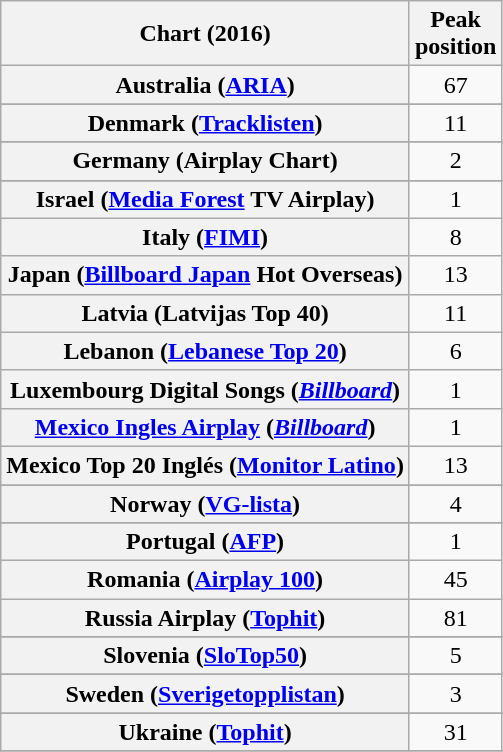<table class="wikitable sortable plainrowheaders" style="text-align:center;">
<tr>
<th>Chart (2016)</th>
<th>Peak<br>position</th>
</tr>
<tr>
<th scope="row">Australia (<a href='#'>ARIA</a>)</th>
<td>67</td>
</tr>
<tr>
</tr>
<tr>
</tr>
<tr>
</tr>
<tr>
</tr>
<tr>
</tr>
<tr>
</tr>
<tr>
</tr>
<tr>
<th scope="row">Denmark (<a href='#'>Tracklisten</a>)</th>
<td>11</td>
</tr>
<tr>
</tr>
<tr>
</tr>
<tr>
</tr>
<tr>
</tr>
<tr>
<th scope="row">Germany (Airplay Chart)</th>
<td>2</td>
</tr>
<tr>
</tr>
<tr>
</tr>
<tr>
</tr>
<tr>
</tr>
<tr>
</tr>
<tr>
<th scope="row">Israel (<a href='#'>Media Forest</a> TV Airplay)</th>
<td>1</td>
</tr>
<tr>
<th scope="row">Italy (<a href='#'>FIMI</a>)</th>
<td>8</td>
</tr>
<tr>
<th scope="row">Japan (<a href='#'>Billboard Japan</a> Hot Overseas)</th>
<td>13</td>
</tr>
<tr>
<th scope="row">Latvia (Latvijas Top 40)</th>
<td>11</td>
</tr>
<tr>
<th scope="row">Lebanon (<a href='#'>Lebanese Top 20</a>) </th>
<td>6</td>
</tr>
<tr>
<th scope="row">Luxembourg Digital Songs (<em><a href='#'>Billboard</a></em>)</th>
<td>1</td>
</tr>
<tr>
<th scope="row"><a href='#'>Mexico Ingles Airplay</a> (<em><a href='#'>Billboard</a></em>)</th>
<td>1</td>
</tr>
<tr>
<th scope="row">Mexico Top 20 Inglés (<a href='#'>Monitor Latino</a>)</th>
<td>13</td>
</tr>
<tr>
</tr>
<tr>
</tr>
<tr>
<th scope="row">Norway (<a href='#'>VG-lista</a>)</th>
<td>4</td>
</tr>
<tr>
</tr>
<tr>
</tr>
<tr>
<th scope="row">Portugal (<a href='#'>AFP</a>)</th>
<td>1</td>
</tr>
<tr>
<th scope="row">Romania (<a href='#'>Airplay 100</a>)</th>
<td>45</td>
</tr>
<tr>
<th scope="row">Russia Airplay (<a href='#'>Tophit</a>)</th>
<td>81</td>
</tr>
<tr>
</tr>
<tr>
</tr>
<tr>
</tr>
<tr>
<th scope="row">Slovenia (<a href='#'>SloTop50</a>)</th>
<td>5</td>
</tr>
<tr>
</tr>
<tr>
<th scope="row">Sweden (<a href='#'>Sverigetopplistan</a>)</th>
<td>3</td>
</tr>
<tr>
</tr>
<tr>
</tr>
<tr>
</tr>
<tr>
<th scope="row">Ukraine (<a href='#'>Tophit</a>)</th>
<td>31</td>
</tr>
<tr>
</tr>
</table>
